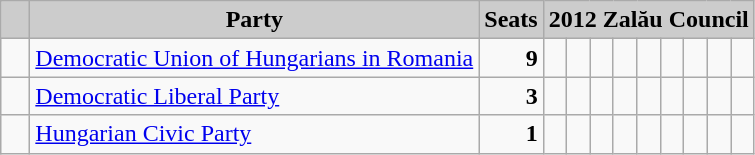<table class="wikitable">
<tr>
<th style="background:#ccc">   </th>
<th style="background:#ccc">Party</th>
<th style="background:#ccc">Seats</th>
<th style="background:#ccc" colspan="9">2012 Zalău Council</th>
</tr>
<tr>
<td>  </td>
<td><a href='#'>Democratic Union of Hungarians in Romania</a></td>
<td style="text-align: right"><strong>9</strong></td>
<td>  </td>
<td>  </td>
<td>  </td>
<td>  </td>
<td>  </td>
<td>  </td>
<td>  </td>
<td>  </td>
<td>  </td>
</tr>
<tr>
<td>  </td>
<td><a href='#'>Democratic Liberal Party</a></td>
<td style="text-align: right"><strong>3</strong></td>
<td>  </td>
<td>  </td>
<td>  </td>
<td> </td>
<td> </td>
<td> </td>
<td> </td>
<td> </td>
<td> </td>
</tr>
<tr>
<td>  </td>
<td><a href='#'>Hungarian Civic Party</a></td>
<td style="text-align: right"><strong>1</strong></td>
<td>  </td>
<td> </td>
<td> </td>
<td> </td>
<td> </td>
<td> </td>
<td> </td>
<td> </td>
<td> </td>
</tr>
</table>
